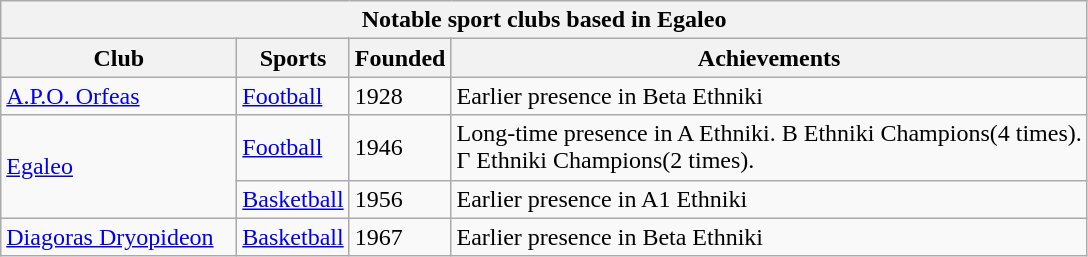<table class="wikitable">
<tr>
<th colspan="4">Notable sport clubs based in Egaleo</th>
</tr>
<tr>
<th width="150">Club</th>
<th>Sports</th>
<th>Founded</th>
<th>Achievements</th>
</tr>
<tr>
<td><a href='#'>A.P.O. Orfeas</a></td>
<td><a href='#'>Football</a></td>
<td>1928</td>
<td>Earlier presence in Beta Ethniki</td>
</tr>
<tr>
<td rowspan="2"><a href='#'>Egaleo</a></td>
<td><a href='#'>Football</a></td>
<td>1946</td>
<td>Long-time presence in A Ethniki. B Ethniki Champions(4 times).<br>Γ Ethniki Champions(2 times).</td>
</tr>
<tr>
<td><a href='#'>Basketball</a></td>
<td>1956</td>
<td>Earlier presence in A1 Ethniki</td>
</tr>
<tr>
<td><a href='#'>Diagoras Dryopideon</a></td>
<td><a href='#'>Basketball</a></td>
<td>1967</td>
<td>Earlier presence in Beta Ethniki</td>
</tr>
</table>
